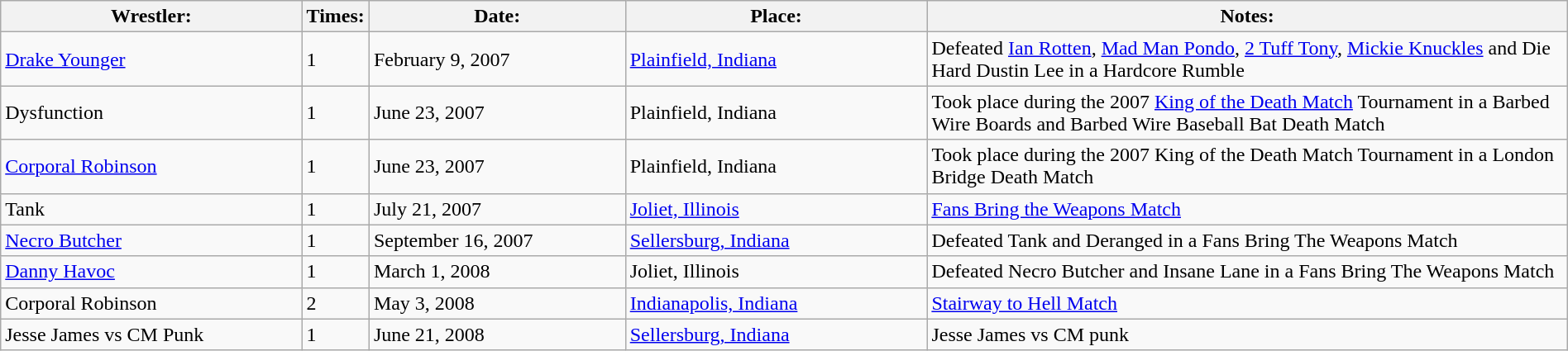<table class="wikitable" width=100%>
<tr>
<th width=20%>Wrestler:</th>
<th width=0%>Times:</th>
<th width=17%>Date:</th>
<th width=20%>Place:</th>
<th width=43%>Notes:</th>
</tr>
<tr>
<td><a href='#'>Drake Younger</a></td>
<td>1</td>
<td>February 9, 2007</td>
<td><a href='#'>Plainfield, Indiana</a></td>
<td>Defeated <a href='#'>Ian Rotten</a>, <a href='#'>Mad Man Pondo</a>, <a href='#'>2 Tuff Tony</a>, <a href='#'>Mickie Knuckles</a> and Die Hard Dustin Lee in a Hardcore Rumble</td>
</tr>
<tr>
<td>Dysfunction</td>
<td>1</td>
<td>June 23, 2007</td>
<td>Plainfield, Indiana</td>
<td>Took place during the 2007 <a href='#'>King of the Death Match</a> Tournament in a Barbed Wire Boards and Barbed Wire Baseball Bat Death Match</td>
</tr>
<tr>
<td><a href='#'>Corporal Robinson</a></td>
<td>1</td>
<td>June 23, 2007</td>
<td>Plainfield, Indiana</td>
<td>Took place during the 2007 King of the Death Match Tournament in a London Bridge Death Match</td>
</tr>
<tr>
<td>Tank</td>
<td>1</td>
<td>July 21, 2007</td>
<td><a href='#'>Joliet, Illinois</a></td>
<td><a href='#'>Fans Bring the Weapons Match</a></td>
</tr>
<tr>
<td><a href='#'>Necro Butcher</a></td>
<td>1</td>
<td>September 16, 2007</td>
<td><a href='#'>Sellersburg, Indiana</a></td>
<td>Defeated Tank and Deranged in a Fans Bring The Weapons Match</td>
</tr>
<tr>
<td><a href='#'>Danny Havoc</a></td>
<td>1</td>
<td>March 1, 2008</td>
<td>Joliet, Illinois</td>
<td>Defeated Necro Butcher and Insane Lane in a Fans Bring The Weapons Match</td>
</tr>
<tr>
<td>Corporal Robinson</td>
<td>2</td>
<td>May 3, 2008</td>
<td><a href='#'>Indianapolis, Indiana</a></td>
<td><a href='#'>Stairway to Hell Match</a></td>
</tr>
<tr>
<td>Jesse James vs CM Punk</td>
<td>1</td>
<td>June 21, 2008</td>
<td><a href='#'>Sellersburg, Indiana</a></td>
<td>Jesse James vs CM punk</td>
</tr>
</table>
